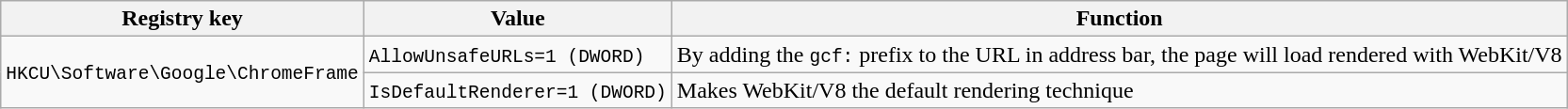<table class="wikitable">
<tr>
<th>Registry key</th>
<th>Value</th>
<th>Function</th>
</tr>
<tr>
<td rowspan=2><code>HKCU\Software\Google\ChromeFrame</code></td>
<td><code>AllowUnsafeURLs=1 (DWORD)</code></td>
<td>By adding the <code>gcf:</code> prefix to the URL in address bar, the page will load rendered with WebKit/V8</td>
</tr>
<tr>
<td><code>IsDefaultRenderer=1 (DWORD)</code></td>
<td>Makes WebKit/V8 the default rendering technique</td>
</tr>
</table>
